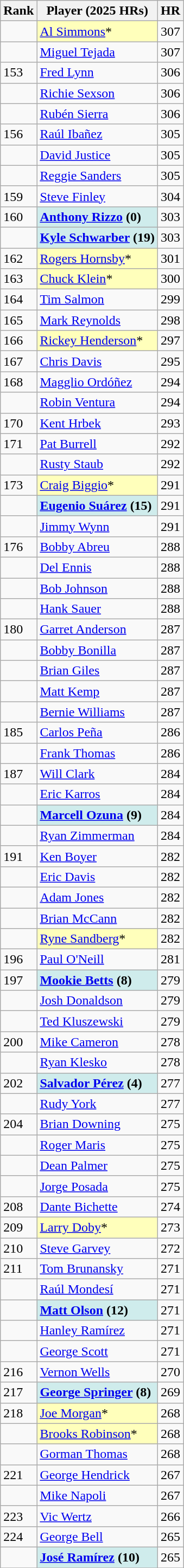<table class="wikitable" style="float:left;">
<tr style="white-space: nowrap;">
<th>Rank</th>
<th>Player (2025 HRs)</th>
<th>HR</th>
</tr>
<tr>
<td></td>
<td style="background:#ffffbb;"><a href='#'>Al Simmons</a>*</td>
<td>307</td>
</tr>
<tr>
<td></td>
<td><a href='#'>Miguel Tejada</a></td>
<td>307</td>
</tr>
<tr>
<td>153</td>
<td><a href='#'>Fred Lynn</a></td>
<td>306</td>
</tr>
<tr>
<td></td>
<td><a href='#'>Richie Sexson</a></td>
<td>306</td>
</tr>
<tr>
<td></td>
<td><a href='#'>Rubén Sierra</a></td>
<td>306</td>
</tr>
<tr>
<td>156</td>
<td><a href='#'>Raúl Ibañez</a></td>
<td>305</td>
</tr>
<tr>
<td></td>
<td><a href='#'>David Justice</a></td>
<td>305</td>
</tr>
<tr>
<td></td>
<td><a href='#'>Reggie Sanders</a></td>
<td>305</td>
</tr>
<tr>
<td>159</td>
<td><a href='#'>Steve Finley</a></td>
<td>304</td>
</tr>
<tr>
<td>160</td>
<td style="background:#cfecec;"><strong><a href='#'>Anthony Rizzo</a> (0)</strong></td>
<td>303</td>
</tr>
<tr>
<td></td>
<td style="background:#cfecec;"><strong><a href='#'>Kyle Schwarber</a> (19)</strong></td>
<td>303</td>
</tr>
<tr>
<td>162</td>
<td style="background:#ffffbb;"><a href='#'>Rogers Hornsby</a>*</td>
<td>301</td>
</tr>
<tr>
<td>163</td>
<td style="background:#ffffbb;"><a href='#'>Chuck Klein</a>*</td>
<td>300</td>
</tr>
<tr>
<td>164</td>
<td><a href='#'>Tim Salmon</a></td>
<td>299</td>
</tr>
<tr>
<td>165</td>
<td><a href='#'>Mark Reynolds</a></td>
<td>298</td>
</tr>
<tr>
<td>166</td>
<td style="background:#ffffbb;"><a href='#'>Rickey Henderson</a>*</td>
<td>297</td>
</tr>
<tr>
<td>167</td>
<td><a href='#'>Chris Davis</a></td>
<td>295</td>
</tr>
<tr>
<td>168</td>
<td><a href='#'>Magglio Ordóñez</a></td>
<td>294</td>
</tr>
<tr>
<td></td>
<td><a href='#'>Robin Ventura</a></td>
<td>294</td>
</tr>
<tr>
<td>170</td>
<td><a href='#'>Kent Hrbek</a></td>
<td>293</td>
</tr>
<tr>
<td>171</td>
<td><a href='#'>Pat Burrell</a></td>
<td>292</td>
</tr>
<tr>
<td></td>
<td><a href='#'>Rusty Staub</a></td>
<td>292</td>
</tr>
<tr>
<td>173</td>
<td style="background:#ffffbb;"><a href='#'>Craig Biggio</a>*</td>
<td>291</td>
</tr>
<tr>
<td></td>
<td style="background:#cfecec;"><strong><a href='#'>Eugenio Suárez</a> (15)</strong></td>
<td>291</td>
</tr>
<tr>
<td></td>
<td><a href='#'>Jimmy Wynn</a></td>
<td>291</td>
</tr>
<tr>
<td>176</td>
<td><a href='#'>Bobby Abreu</a></td>
<td>288</td>
</tr>
<tr>
<td></td>
<td><a href='#'>Del Ennis</a></td>
<td>288</td>
</tr>
<tr>
<td></td>
<td><a href='#'>Bob Johnson</a></td>
<td>288</td>
</tr>
<tr>
<td></td>
<td><a href='#'>Hank Sauer</a></td>
<td>288</td>
</tr>
<tr>
<td>180</td>
<td><a href='#'>Garret Anderson</a></td>
<td>287</td>
</tr>
<tr>
<td></td>
<td><a href='#'>Bobby Bonilla</a></td>
<td>287</td>
</tr>
<tr>
<td></td>
<td><a href='#'>Brian Giles</a></td>
<td>287</td>
</tr>
<tr>
<td></td>
<td><a href='#'>Matt Kemp</a></td>
<td>287</td>
</tr>
<tr>
<td></td>
<td><a href='#'>Bernie Williams</a></td>
<td>287</td>
</tr>
<tr>
<td>185</td>
<td><a href='#'>Carlos Peña</a></td>
<td>286</td>
</tr>
<tr>
<td></td>
<td><a href='#'>Frank Thomas</a></td>
<td>286</td>
</tr>
<tr>
<td>187</td>
<td><a href='#'>Will Clark</a></td>
<td>284</td>
</tr>
<tr>
<td></td>
<td><a href='#'>Eric Karros</a></td>
<td>284</td>
</tr>
<tr>
<td></td>
<td style="background:#cfecec;"><strong><a href='#'>Marcell Ozuna</a> (9)</strong></td>
<td>284</td>
</tr>
<tr>
<td></td>
<td><a href='#'>Ryan Zimmerman</a></td>
<td>284</td>
</tr>
<tr>
<td>191</td>
<td><a href='#'>Ken Boyer</a></td>
<td>282</td>
</tr>
<tr>
<td></td>
<td><a href='#'>Eric Davis</a></td>
<td>282</td>
</tr>
<tr>
<td></td>
<td><a href='#'>Adam Jones</a></td>
<td>282</td>
</tr>
<tr>
<td></td>
<td><a href='#'>Brian McCann</a></td>
<td>282</td>
</tr>
<tr>
<td></td>
<td style="background:#ffffbb;"><a href='#'>Ryne Sandberg</a>*</td>
<td>282</td>
</tr>
<tr>
<td>196</td>
<td><a href='#'>Paul O'Neill</a></td>
<td>281</td>
</tr>
<tr>
<td>197</td>
<td style="background:#cfecec;"><strong><a href='#'>Mookie Betts</a> (8)</strong></td>
<td>279</td>
</tr>
<tr>
<td></td>
<td><a href='#'>Josh Donaldson</a></td>
<td>279</td>
</tr>
<tr>
<td></td>
<td><a href='#'>Ted Kluszewski</a></td>
<td>279</td>
</tr>
<tr>
<td>200</td>
<td><a href='#'>Mike Cameron</a></td>
<td>278</td>
</tr>
<tr>
<td></td>
<td><a href='#'>Ryan Klesko</a></td>
<td>278</td>
</tr>
<tr>
<td>202</td>
<td style="background:#cfecec;"><strong><a href='#'>Salvador Pérez</a> (4)</strong></td>
<td>277</td>
</tr>
<tr>
<td></td>
<td><a href='#'>Rudy York</a></td>
<td>277</td>
</tr>
<tr>
<td>204</td>
<td><a href='#'>Brian Downing</a></td>
<td>275</td>
</tr>
<tr>
<td></td>
<td><a href='#'>Roger Maris</a></td>
<td>275</td>
</tr>
<tr>
<td></td>
<td><a href='#'>Dean Palmer</a></td>
<td>275</td>
</tr>
<tr>
<td></td>
<td><a href='#'>Jorge Posada</a></td>
<td>275</td>
</tr>
<tr>
<td>208</td>
<td><a href='#'>Dante Bichette</a></td>
<td>274</td>
</tr>
<tr>
<td>209</td>
<td style="background:#ffffbb;"><a href='#'>Larry Doby</a>*</td>
<td>273</td>
</tr>
<tr>
<td>210</td>
<td><a href='#'>Steve Garvey</a></td>
<td>272</td>
</tr>
<tr>
<td>211</td>
<td><a href='#'>Tom Brunansky</a></td>
<td>271</td>
</tr>
<tr>
<td></td>
<td><a href='#'>Raúl Mondesí</a></td>
<td>271</td>
</tr>
<tr>
<td></td>
<td style="background:#cfecec;"><strong><a href='#'>Matt Olson</a> (12)</strong></td>
<td>271</td>
</tr>
<tr>
<td></td>
<td><a href='#'>Hanley Ramírez</a></td>
<td>271</td>
</tr>
<tr>
<td></td>
<td><a href='#'>George Scott</a></td>
<td>271</td>
</tr>
<tr>
<td>216</td>
<td><a href='#'>Vernon Wells</a></td>
<td>270</td>
</tr>
<tr>
<td>217</td>
<td style="background:#cfecec;"><strong><a href='#'>George Springer</a> (8)</strong></td>
<td>269</td>
</tr>
<tr>
<td>218</td>
<td style="background:#ffffbb;"><a href='#'>Joe Morgan</a>*</td>
<td>268</td>
</tr>
<tr>
<td></td>
<td style="background:#ffffbb;"><a href='#'>Brooks Robinson</a>*</td>
<td>268</td>
</tr>
<tr>
<td></td>
<td><a href='#'>Gorman Thomas</a></td>
<td>268</td>
</tr>
<tr>
<td>221</td>
<td><a href='#'>George Hendrick</a></td>
<td>267</td>
</tr>
<tr>
<td></td>
<td><a href='#'>Mike Napoli</a></td>
<td>267</td>
</tr>
<tr>
<td>223</td>
<td><a href='#'>Vic Wertz</a></td>
<td>266</td>
</tr>
<tr>
<td>224</td>
<td><a href='#'>George Bell</a></td>
<td>265</td>
</tr>
<tr>
<td></td>
<td style="background:#cfecec;"><strong><a href='#'>José Ramírez</a> (10)</strong></td>
<td>265</td>
</tr>
<tr>
</tr>
</table>
